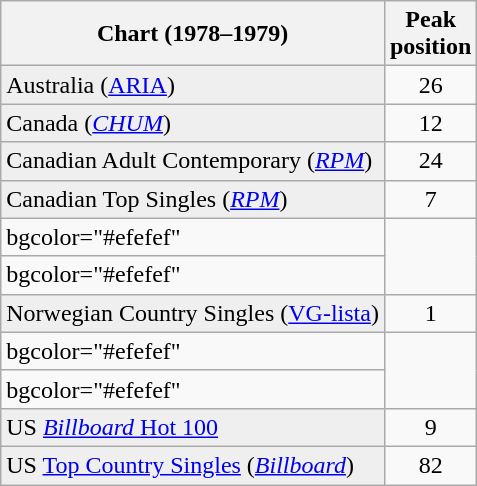<table class="wikitable sortable plainrowheaders">
<tr>
<th>Chart (1978–1979)</th>
<th>Peak<br>position</th>
</tr>
<tr>
<td bgcolor="#efefef">Australia (<a href='#'>ARIA</a>)</td>
<td align="center">26</td>
</tr>
<tr>
<td bgcolor="#efefef">Canada (<a href='#'><em>CHUM</em></a>)</td>
<td align="center">12</td>
</tr>
<tr>
<td bgcolor="#efefef">Canadian Adult Contemporary (<a href='#'><em>RPM</em></a>)</td>
<td align="center">24</td>
</tr>
<tr>
<td bgcolor="#efefef">Canadian Top Singles (<a href='#'><em>RPM</em></a>)</td>
<td align="center">7</td>
</tr>
<tr>
<td>bgcolor="#efefef" </td>
</tr>
<tr>
<td>bgcolor="#efefef" </td>
</tr>
<tr>
<td bgcolor="#efefef">Norwegian Country Singles (<a href='#'>VG-lista</a>)</td>
<td align="center">1</td>
</tr>
<tr>
<td>bgcolor="#efefef" </td>
</tr>
<tr>
<td>bgcolor="#efefef" </td>
</tr>
<tr>
<td bgcolor="#efefef">US <a href='#'><em>Billboard</em> Hot 100</a></td>
<td align="center">9</td>
</tr>
<tr>
<td bgcolor="#efefef">US <a href='#'>Top Country Singles</a> (<a href='#'><em>Billboard</em></a>)</td>
<td align="center">82</td>
</tr>
</table>
